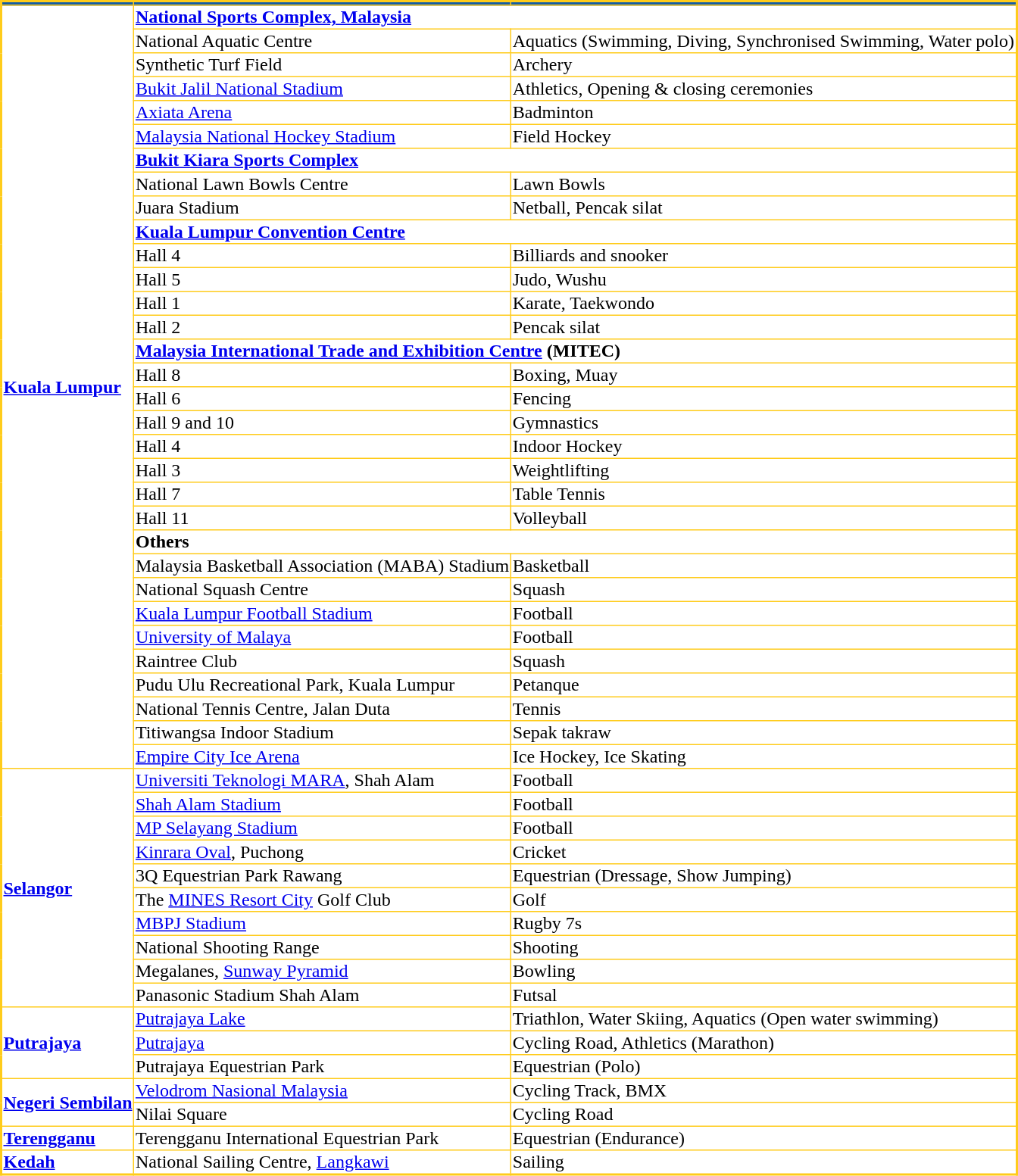<table border=1 style="border-collapse:collapse; text-align:left; font-size:100%; border:2px solid #FFCC1B;">
<tr style="text-align:center; font-weight:bold; background:#145DA5; colour:#FFCC1B;">
<td></td>
<td></td>
<td></td>
</tr>
<tr>
<th rowspan=32><a href='#'>Kuala Lumpur</a></th>
<th colspan=2><a href='#'>National Sports Complex, Malaysia</a></th>
</tr>
<tr>
<td>National Aquatic Centre</td>
<td>Aquatics (Swimming, Diving, Synchronised Swimming, Water polo)</td>
</tr>
<tr>
<td>Synthetic Turf Field</td>
<td>Archery</td>
</tr>
<tr>
<td><a href='#'>Bukit Jalil National Stadium</a></td>
<td>Athletics, Opening & closing ceremonies</td>
</tr>
<tr>
<td><a href='#'>Axiata Arena</a></td>
<td>Badminton</td>
</tr>
<tr>
<td><a href='#'>Malaysia National Hockey Stadium</a></td>
<td>Field Hockey</td>
</tr>
<tr>
<th colspan=2><a href='#'>Bukit Kiara Sports Complex</a></th>
</tr>
<tr>
<td>National Lawn Bowls Centre</td>
<td>Lawn Bowls</td>
</tr>
<tr>
<td>Juara Stadium</td>
<td>Netball, Pencak silat</td>
</tr>
<tr>
<th colspan=2><a href='#'>Kuala Lumpur Convention Centre</a></th>
</tr>
<tr>
<td>Hall 4</td>
<td>Billiards and snooker</td>
</tr>
<tr>
<td>Hall 5</td>
<td>Judo, Wushu</td>
</tr>
<tr>
<td>Hall 1</td>
<td>Karate, Taekwondo</td>
</tr>
<tr>
<td>Hall 2</td>
<td>Pencak silat</td>
</tr>
<tr>
<th colspan=2><a href='#'>Malaysia International Trade and Exhibition Centre</a> (MITEC)</th>
</tr>
<tr>
<td>Hall 8</td>
<td>Boxing, Muay</td>
</tr>
<tr>
<td>Hall 6</td>
<td>Fencing</td>
</tr>
<tr>
<td>Hall 9 and 10</td>
<td>Gymnastics</td>
</tr>
<tr>
<td>Hall 4</td>
<td>Indoor Hockey</td>
</tr>
<tr>
<td>Hall 3</td>
<td>Weightlifting</td>
</tr>
<tr>
<td>Hall 7</td>
<td>Table Tennis</td>
</tr>
<tr>
<td>Hall 11</td>
<td>Volleyball</td>
</tr>
<tr>
<th colspan=2>Others</th>
</tr>
<tr>
<td>Malaysia Basketball Association (MABA) Stadium</td>
<td>Basketball</td>
</tr>
<tr>
<td>National Squash Centre</td>
<td>Squash</td>
</tr>
<tr>
<td><a href='#'>Kuala Lumpur Football Stadium</a></td>
<td>Football</td>
</tr>
<tr>
<td><a href='#'>University of Malaya</a></td>
<td>Football</td>
</tr>
<tr>
<td>Raintree Club</td>
<td>Squash</td>
</tr>
<tr>
<td>Pudu Ulu Recreational Park, Kuala Lumpur</td>
<td>Petanque</td>
</tr>
<tr>
<td>National Tennis Centre, Jalan Duta</td>
<td>Tennis</td>
</tr>
<tr>
<td>Titiwangsa Indoor Stadium</td>
<td>Sepak takraw</td>
</tr>
<tr>
<td><a href='#'>Empire City Ice Arena</a></td>
<td>Ice Hockey, Ice Skating</td>
</tr>
<tr>
<td rowspan=10><strong><a href='#'>Selangor</a></strong></td>
<td><a href='#'>Universiti Teknologi MARA</a>, Shah Alam</td>
<td>Football</td>
</tr>
<tr>
<td><a href='#'>Shah Alam Stadium</a></td>
<td>Football</td>
</tr>
<tr>
<td><a href='#'>MP Selayang Stadium</a></td>
<td>Football</td>
</tr>
<tr>
<td><a href='#'>Kinrara Oval</a>, Puchong</td>
<td>Cricket</td>
</tr>
<tr>
<td>3Q Equestrian Park Rawang</td>
<td>Equestrian (Dressage, Show Jumping)</td>
</tr>
<tr>
<td>The <a href='#'>MINES Resort City</a> Golf Club</td>
<td>Golf</td>
</tr>
<tr>
<td><a href='#'>MBPJ Stadium</a></td>
<td>Rugby 7s</td>
</tr>
<tr>
<td>National Shooting Range</td>
<td>Shooting</td>
</tr>
<tr>
<td>Megalanes, <a href='#'>Sunway Pyramid</a></td>
<td>Bowling</td>
</tr>
<tr>
<td>Panasonic Stadium Shah Alam</td>
<td>Futsal</td>
</tr>
<tr>
<td rowspan=3><strong><a href='#'>Putrajaya</a></strong></td>
<td><a href='#'>Putrajaya Lake</a></td>
<td>Triathlon, Water Skiing, Aquatics (Open water swimming)</td>
</tr>
<tr>
<td><a href='#'>Putrajaya</a></td>
<td>Cycling Road, Athletics (Marathon)</td>
</tr>
<tr>
<td>Putrajaya Equestrian Park</td>
<td>Equestrian (Polo)</td>
</tr>
<tr>
<td rowspan=2><strong><a href='#'>Negeri Sembilan</a></strong></td>
<td><a href='#'>Velodrom Nasional Malaysia</a></td>
<td>Cycling Track, BMX</td>
</tr>
<tr>
<td>Nilai Square</td>
<td>Cycling Road</td>
</tr>
<tr>
<td><strong><a href='#'>Terengganu</a></strong></td>
<td>Terengganu International Equestrian Park</td>
<td>Equestrian (Endurance)</td>
</tr>
<tr>
<td><strong><a href='#'>Kedah</a></strong></td>
<td>National Sailing Centre, <a href='#'>Langkawi</a></td>
<td>Sailing</td>
</tr>
</table>
